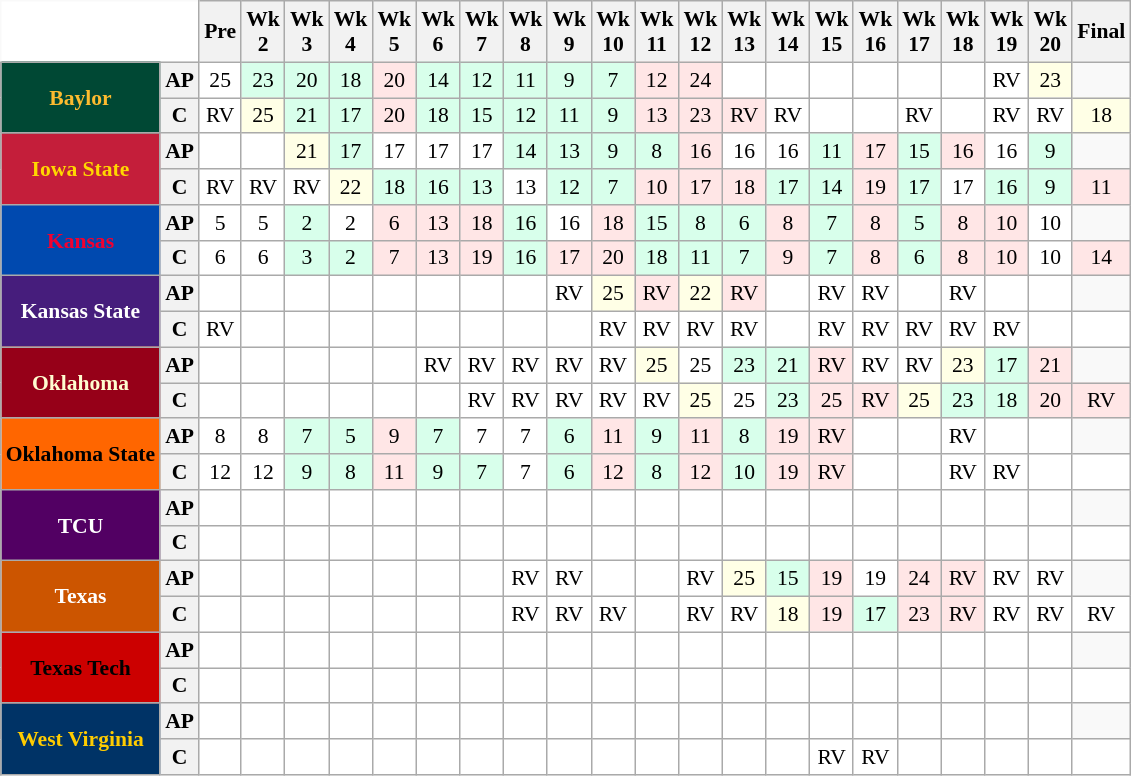<table class="wikitable" style="white-space:nowrap;font-size:90%;">
<tr>
<th colspan=2 style="background:white; border-top-style:hidden; border-left-style:hidden;"> </th>
<th>Pre</th>
<th>Wk<br>2</th>
<th>Wk<br>3</th>
<th>Wk<br>4</th>
<th>Wk<br>5</th>
<th>Wk<br>6</th>
<th>Wk<br>7</th>
<th>Wk<br>8</th>
<th>Wk<br>9</th>
<th>Wk<br>10</th>
<th>Wk<br>11</th>
<th>Wk<br>12</th>
<th>Wk<br>13</th>
<th>Wk<br>14</th>
<th>Wk<br>15</th>
<th>Wk<br>16</th>
<th>Wk<br>17</th>
<th>Wk<br>18</th>
<th>Wk<br>19</th>
<th>Wk<br>20</th>
<th>Final</th>
</tr>
<tr style="text-align:center;">
<th rowspan=2 style="background:#004834; color:#FDBB2F;">Baylor</th>
<th>AP</th>
<td style="background:#FFF;">25</td>
<td style="background:#D8FFEB;">23</td>
<td style="background:#D8FFEB;">20</td>
<td style="background:#D8FFEB;">18</td>
<td style="background:#FFE6E6;">20</td>
<td style="background:#D8FFEB;">14</td>
<td style="background:#D8FFEB;">12</td>
<td style="background:#D8FFEB;">11</td>
<td style="background:#D8FFEB;">9</td>
<td style="background:#D8FFEB;">7</td>
<td style="background:#FFE6E6;">12</td>
<td style="background:#FFE6E6;">24</td>
<td style="background:#FFF;"></td>
<td style="background:#FFF;"></td>
<td style="background:#FFF;"></td>
<td style="background:#FFF;"></td>
<td style="background:#FFF;"></td>
<td style="background:#FFF;"></td>
<td style="background:#FFF;">RV</td>
<td style="background:#FFFFE6;">23</td>
</tr>
<tr style="text-align:center;">
<th>C</th>
<td style="background:#FFF;">RV</td>
<td style="background:#FFFFE6;">25</td>
<td style="background:#D8FFEB;">21</td>
<td style="background:#D8FFEB;">17</td>
<td style="background:#FFE6E6;">20</td>
<td style="background:#D8FFEB;">18</td>
<td style="background:#D8FFEB;">15</td>
<td style="background:#D8FFEB;">12</td>
<td style="background:#D8FFEB;">11</td>
<td style="background:#D8FFEB;">9</td>
<td style="background:#FFE6E6;">13</td>
<td style="background:#FFE6E6;">23</td>
<td style="background:#FFE6E6;">RV</td>
<td style="background:#FFF;">RV</td>
<td style="background:#FFF;"></td>
<td style="background:#FFF;"></td>
<td style="background:#FFF;">RV</td>
<td style="background:#FFF;"></td>
<td style="background:#FFF;">RV</td>
<td style="background:#FFF;">RV</td>
<td style="background:#FFFFE6;">18</td>
</tr>
<tr style="text-align:center;">
<th rowspan=2 style="background:#C41E3A; color:#FFD700;">Iowa State</th>
<th>AP</th>
<td style="background:#FFF;"></td>
<td style="background:#FFF;"></td>
<td style="background:#FFFFE6;">21</td>
<td style="background:#D8FFEB;">17</td>
<td style="background:#FFF;">17</td>
<td style="background:#FFF;">17</td>
<td style="background:#FFF;">17</td>
<td style="background:#D8FFEB;">14</td>
<td style="background:#D8FFEB;">13</td>
<td style="background:#D8FFEB;">9</td>
<td style="background:#D8FFEB;">8</td>
<td style="background:#FFE6E6;">16</td>
<td style="background:#FFF;">16</td>
<td style="background:#FFF;">16</td>
<td style="background:#D8FFEB;">11</td>
<td style="background:#FFE6E6;">17</td>
<td style="background:#D8FFEB;">15</td>
<td style="background:#FFE6E6;">16</td>
<td style="background:#FFF;">16</td>
<td style="background:#D8FFEB;">9</td>
</tr>
<tr style="text-align:center;">
<th>C</th>
<td style="background:#FFF;">RV</td>
<td style="background:#FFF;">RV</td>
<td style="background:#FFF;">RV</td>
<td style="background:#FFFFE6;">22</td>
<td style="background:#D8FFEB;">18</td>
<td style="background:#D8FFEB;">16</td>
<td style="background:#D8FFEB;">13</td>
<td style="background:#FFF;">13</td>
<td style="background:#D8FFEB;">12</td>
<td style="background:#D8FFEB;">7</td>
<td style="background:#FFE6E6;">10</td>
<td style="background:#FFE6E6;">17</td>
<td style="background:#FFE6E6;">18</td>
<td style="background:#D8FFEB;">17</td>
<td style="background:#D8FFEB;">14</td>
<td style="background:#FFE6E6;">19</td>
<td style="background:#D8FFEB;">17</td>
<td style="background:#FFF;">17</td>
<td style="background:#D8FFEB;">16</td>
<td style="background:#D8FFEB;">9</td>
<td style="background:#FFE6E6;">11</td>
</tr>
<tr style="text-align:center;">
<th rowspan=2 style="background:#0049AF; color:#F20030;">Kansas</th>
<th>AP</th>
<td style="background:#FFF;">5</td>
<td style="background:#FFF;">5</td>
<td style="background:#D8FFEB;">2</td>
<td style="background:#FFF;">2</td>
<td style="background:#FFE6E6;">6</td>
<td style="background:#FFE6E6;">13</td>
<td style="background:#FFE6E6;">18</td>
<td style="background:#D8FFEB;">16</td>
<td style="background:#FFF;">16</td>
<td style="background:#FFE6E6;">18</td>
<td style="background:#D8FFEB;">15</td>
<td style="background:#D8FFEB;">8</td>
<td style="background:#D8FFEB;">6</td>
<td style="background:#FFE6E6;">8</td>
<td style="background:#D8FFEB;">7</td>
<td style="background:#FFE6E6;">8</td>
<td style="background:#D8FFEB;">5</td>
<td style="background:#FFE6E6;">8</td>
<td style="background:#FFE6E6;">10</td>
<td style="background:#FFF;">10</td>
</tr>
<tr style="text-align:center;">
<th>C</th>
<td style="background:#FFF;">6</td>
<td style="background:#FFF;">6</td>
<td style="background:#D8FFEB;">3</td>
<td style="background:#D8FFEB;">2</td>
<td style="background:#FFE6E6;">7</td>
<td style="background:#FFE6E6;">13</td>
<td style="background:#FFE6E6;">19</td>
<td style="background:#D8FFEB;">16</td>
<td style="background:#FFE6E6;">17</td>
<td style="background:#FFE6E6;">20</td>
<td style="background:#D8FFEB;">18</td>
<td style="background:#D8FFEB;">11</td>
<td style="background:#D8FFEB;">7</td>
<td style="background:#FFE6E6;">9</td>
<td style="background:#D8FFEB;">7</td>
<td style="background:#FFE6E6;">8</td>
<td style="background:#D8FFEB;">6</td>
<td style="background:#FFE6E6;">8</td>
<td style="background:#FFE6E6;">10</td>
<td style="background:#FFF;">10</td>
<td style="background:#FFE6E6;">14</td>
</tr>
<tr style="text-align:center;">
<th rowspan=2 style="background:#461D7C; color:#FFFFFF;">Kansas State</th>
<th>AP</th>
<td style="background:#FFF;"></td>
<td style="background:#FFF;"></td>
<td style="background:#FFF;"></td>
<td style="background:#FFF;"></td>
<td style="background:#FFF;"></td>
<td style="background:#FFF;"></td>
<td style="background:#FFF;"></td>
<td style="background:#FFF;"></td>
<td style="background:#FFF;">RV</td>
<td style="background:#FFFFE6;">25</td>
<td style="background:#FFE6E6;">RV</td>
<td style="background:#FFFFE6;">22</td>
<td style="background:#FFE6E6;">RV</td>
<td style="background:#FFF;"></td>
<td style="background:#FFF;">RV</td>
<td style="background:#FFF;">RV</td>
<td style="background:#FFF;"></td>
<td style="background:#FFF;">RV</td>
<td style="background:#FFF;"></td>
<td style="background:#FFF;"></td>
</tr>
<tr style="text-align:center;">
<th>C</th>
<td style="background:#FFF;">RV</td>
<td style="background:#FFF;"></td>
<td style="background:#FFF;"></td>
<td style="background:#FFF;"></td>
<td style="background:#FFF;"></td>
<td style="background:#FFF;"></td>
<td style="background:#FFF;"></td>
<td style="background:#FFF;"></td>
<td style="background:#FFF;"></td>
<td style="background:#FFF;">RV</td>
<td style="background:#FFF;">RV</td>
<td style="background:#FFF;">RV</td>
<td style="background:#FFF;">RV</td>
<td style="background:#FFF;"></td>
<td style="background:#FFF;">RV</td>
<td style="background:#FFF;">RV</td>
<td style="background:#FFF;">RV</td>
<td style="background:#FFF;">RV</td>
<td style="background:#FFF;">RV</td>
<td style="background:#FFF;"></td>
<td style="background:#FFF;"></td>
</tr>
<tr style="text-align:center;">
<th rowspan=2 style="background:#960018; color:#FFFDD0;">Oklahoma</th>
<th>AP</th>
<td style="background:#FFF;"></td>
<td style="background:#FFF;"></td>
<td style="background:#FFF;"></td>
<td style="background:#FFF;"></td>
<td style="background:#FFF;"></td>
<td style="background:#FFF;">RV</td>
<td style="background:#FFF;">RV</td>
<td style="background:#FFF;">RV</td>
<td style="background:#FFF;">RV</td>
<td style="background:#FFF;">RV</td>
<td style="background:#FFFFE6;">25</td>
<td style="background:#FFF;">25</td>
<td style="background:#D8FFEB;">23</td>
<td style="background:#D8FFEB;">21</td>
<td style="background:#FFE6E6;">RV</td>
<td style="background:#FFF;">RV</td>
<td style="background:#FFF;">RV</td>
<td style="background:#FFFFE6;">23</td>
<td style="background:#D8FFEB;">17</td>
<td style="background:#FFE6E6;">21</td>
</tr>
<tr style="text-align:center;">
<th>C</th>
<td style="background:#FFF;"></td>
<td style="background:#FFF;"></td>
<td style="background:#FFF;"></td>
<td style="background:#FFF;"></td>
<td style="background:#FFF;"></td>
<td style="background:#FFF;"></td>
<td style="background:#FFF;">RV</td>
<td style="background:#FFF;">RV</td>
<td style="background:#FFF;">RV</td>
<td style="background:#FFF;">RV</td>
<td style="background:#FFF;">RV</td>
<td style="background:#FFFFE6;">25</td>
<td style="background:#FFF;">25</td>
<td style="background:#D8FFEB;">23</td>
<td style="background:#FFE6E6;">25</td>
<td style="background:#FFE6E6;">RV</td>
<td style="background:#FFFFE6;">25</td>
<td style="background:#D8FFEB;">23</td>
<td style="background:#D8FFEB;">18</td>
<td style="background:#FFE6E6;">20</td>
<td style="background:#FFE6E6;">RV</td>
</tr>
<tr style="text-align:center;">
<th rowspan=2 style="background:#FF6600; color:#000000;">Oklahoma State</th>
<th>AP</th>
<td style="background:#FFF;">8</td>
<td style="background:#FFF;">8</td>
<td style="background:#D8FFEB;">7</td>
<td style="background:#D8FFEB;">5</td>
<td style="background:#FFE6E6;">9</td>
<td style="background:#D8FFEB;">7</td>
<td style="background:#FFF;">7</td>
<td style="background:#FFF;">7</td>
<td style="background:#D8FFEB;">6</td>
<td style="background:#FFE6E6;">11</td>
<td style="background:#D8FFEB;">9</td>
<td style="background:#FFE6E6;">11</td>
<td style="background:#D8FFEB;">8</td>
<td style="background:#FFE6E6;">19</td>
<td style="background:#FFE6E6;">RV</td>
<td style="background:#FFF;"></td>
<td style="background:#FFF;"></td>
<td style="background:#FFF;">RV</td>
<td style="background:#FFF;"></td>
<td style="background:#FFF;"></td>
</tr>
<tr style="text-align:center;">
<th>C</th>
<td style="background:#FFF;">12</td>
<td style="background:#FFF;">12</td>
<td style="background:#D8FFEB;">9</td>
<td style="background:#D8FFEB;">8</td>
<td style="background:#FFE6E6;">11</td>
<td style="background:#D8FFEB;">9</td>
<td style="background:#D8FFEB;">7</td>
<td style="background:#FFF;">7</td>
<td style="background:#D8FFEB;">6</td>
<td style="background:#FFE6E6;">12</td>
<td style="background:#D8FFEB;">8</td>
<td style="background:#FFE6E6;">12</td>
<td style="background:#D8FFEB;">10</td>
<td style="background:#FFE6E6;">19</td>
<td style="background:#FFE6E6;">RV</td>
<td style="background:#FFF;"></td>
<td style="background:#FFF;"></td>
<td style="background:#FFF;">RV</td>
<td style="background:#FFF;">RV</td>
<td style="background:#FFF;"></td>
<td style="background:#FFF;"></td>
</tr>
<tr style="text-align:center;">
<th rowspan=2 style="background:#520063; color:#FFFFFF;">TCU</th>
<th>AP</th>
<td style="background:#FFF;"></td>
<td style="background:#FFF;"></td>
<td style="background:#FFF;"></td>
<td style="background:#FFF;"></td>
<td style="background:#FFF;"></td>
<td style="background:#FFF;"></td>
<td style="background:#FFF;"></td>
<td style="background:#FFF;"></td>
<td style="background:#FFF;"></td>
<td style="background:#FFF;"></td>
<td style="background:#FFF;"></td>
<td style="background:#FFF;"></td>
<td style="background:#FFF;"></td>
<td style="background:#FFF;"></td>
<td style="background:#FFF;"></td>
<td style="background:#FFF;"></td>
<td style="background:#FFF;"></td>
<td style="background:#FFF;"></td>
<td style="background:#FFF;"></td>
<td style="background:#FFF;"></td>
</tr>
<tr style="text-align:center;">
<th>C</th>
<td style="background:#FFF;"></td>
<td style="background:#FFF;"></td>
<td style="background:#FFF;"></td>
<td style="background:#FFF;"></td>
<td style="background:#FFF;"></td>
<td style="background:#FFF;"></td>
<td style="background:#FFF;"></td>
<td style="background:#FFF;"></td>
<td style="background:#FFF;"></td>
<td style="background:#FFF;"></td>
<td style="background:#FFF;"></td>
<td style="background:#FFF;"></td>
<td style="background:#FFF;"></td>
<td style="background:#FFF;"></td>
<td style="background:#FFF;"></td>
<td style="background:#FFF;"></td>
<td style="background:#FFF;"></td>
<td style="background:#FFF;"></td>
<td style="background:#FFF;"></td>
<td style="background:#FFF;"></td>
<td style="background:#FFF;"></td>
</tr>
<tr style="text-align:center;">
<th rowspan=2 style="background:#CC5500; color:#FFFFFF;">Texas</th>
<th>AP</th>
<td style="background:#FFF;"></td>
<td style="background:#FFF;"></td>
<td style="background:#FFF;"></td>
<td style="background:#FFF;"></td>
<td style="background:#FFF;"></td>
<td style="background:#FFF;"></td>
<td style="background:#FFF;"></td>
<td style="background:#FFF;">RV</td>
<td style="background:#FFF;">RV</td>
<td style="background:#FFF;"></td>
<td style="background:#FFF;"></td>
<td style="background:#FFF;">RV</td>
<td style="background:#FFFFE6;">25</td>
<td style="background:#D8FFEB;">15</td>
<td style="background:#FFE6E6;">19</td>
<td style="background:#FFF;">19</td>
<td style="background:#FFE6E6">24</td>
<td style="background:#FFE6E6;">RV</td>
<td style="background:#FFF;">RV</td>
<td style="background:#FFF;">RV</td>
</tr>
<tr style="text-align:center;">
<th>C</th>
<td style="background:#FFF;"></td>
<td style="background:#FFF;"></td>
<td style="background:#FFF;"></td>
<td style="background:#FFF;"></td>
<td style="background:#FFF;"></td>
<td style="background:#FFF;"></td>
<td style="background:#FFF;"></td>
<td style="background:#FFF;">RV</td>
<td style="background:#FFF;">RV</td>
<td style="background:#FFF;">RV</td>
<td style="background:#FFF;"></td>
<td style="background:#FFF;">RV</td>
<td style="background:#FFF;">RV</td>
<td style="background:#FFFFE6;">18</td>
<td style="background:#FFE6E6;">19</td>
<td style="background:#D8FFEB;">17</td>
<td style="background:#FFE6E6">23</td>
<td style="background:#FFE6E6;">RV</td>
<td style="background:#FFF;">RV</td>
<td style="background:#FFF;">RV</td>
<td style="background:#FFF;">RV</td>
</tr>
<tr style="text-align:center;">
<th rowspan=2 style="background:#CC0000; color:#000000;">Texas Tech</th>
<th>AP</th>
<td style="background:#FFF;"></td>
<td style="background:#FFF;"></td>
<td style="background:#FFF;"></td>
<td style="background:#FFF;"></td>
<td style="background:#FFF;"></td>
<td style="background:#FFF;"></td>
<td style="background:#FFF;"></td>
<td style="background:#FFF;"></td>
<td style="background:#FFF;"></td>
<td style="background:#FFF;"></td>
<td style="background:#FFF;"></td>
<td style="background:#FFF;"></td>
<td style="background:#FFF;"></td>
<td style="background:#FFF;"></td>
<td style="background:#FFF;"></td>
<td style="background:#FFF;"></td>
<td style="background:#FFF;"></td>
<td style="background:#FFF;"></td>
<td style="background:#FFF;"></td>
<td style="background:#FFF;"></td>
</tr>
<tr style="text-align:center;">
<th>C</th>
<td style="background:#FFF;"></td>
<td style="background:#FFF;"></td>
<td style="background:#FFF;"></td>
<td style="background:#FFF;"></td>
<td style="background:#FFF;"></td>
<td style="background:#FFF;"></td>
<td style="background:#FFF;"></td>
<td style="background:#FFF;"></td>
<td style="background:#FFF;"></td>
<td style="background:#FFF;"></td>
<td style="background:#FFF;"></td>
<td style="background:#FFF;"></td>
<td style="background:#FFF;"></td>
<td style="background:#FFF;"></td>
<td style="background:#FFF;"></td>
<td style="background:#FFF;"></td>
<td style="background:#FFF;"></td>
<td style="background:#FFF;"></td>
<td style="background:#FFF;"></td>
<td style="background:#FFF;"></td>
<td style="background:#FFF;"></td>
</tr>
<tr style="text-align:center;">
<th rowspan=2 style="background:#003366; color:#FFCC00;">West Virginia</th>
<th>AP</th>
<td style="background:#FFF;"></td>
<td style="background:#FFF;"></td>
<td style="background:#FFF;"></td>
<td style="background:#FFF;"></td>
<td style="background:#FFF;"></td>
<td style="background:#FFF;"></td>
<td style="background:#FFF;"></td>
<td style="background:#FFF;"></td>
<td style="background:#FFF;"></td>
<td style="background:#FFF;"></td>
<td style="background:#FFF;"></td>
<td style="background:#FFF;"></td>
<td style="background:#FFF;"></td>
<td style="background:#FFF;"></td>
<td style="background:#FFF;"></td>
<td style="background:#FFF;"></td>
<td style="background:#FFF;"></td>
<td style="background:#FFF;"></td>
<td style="background:#FFF;"></td>
<td style="background:#FFF;"></td>
</tr>
<tr style="text-align:center;">
<th>C</th>
<td style="background:#FFF;"></td>
<td style="background:#FFF;"></td>
<td style="background:#FFF;"></td>
<td style="background:#FFF;"></td>
<td style="background:#FFF;"></td>
<td style="background:#FFF;"></td>
<td style="background:#FFF;"></td>
<td style="background:#FFF;"></td>
<td style="background:#FFF;"></td>
<td style="background:#FFF;"></td>
<td style="background:#FFF;"></td>
<td style="background:#FFF;"></td>
<td style="background:#FFF;"></td>
<td style="background:#FFF;"></td>
<td style="background:#FFF;">RV</td>
<td style="background:#FFF;">RV</td>
<td style="background:#FFF;"></td>
<td style="background:#FFF;"></td>
<td style="background:#FFF;"></td>
<td style="background:#FFF;"></td>
<td style="background:#FFF;"></td>
</tr>
</table>
